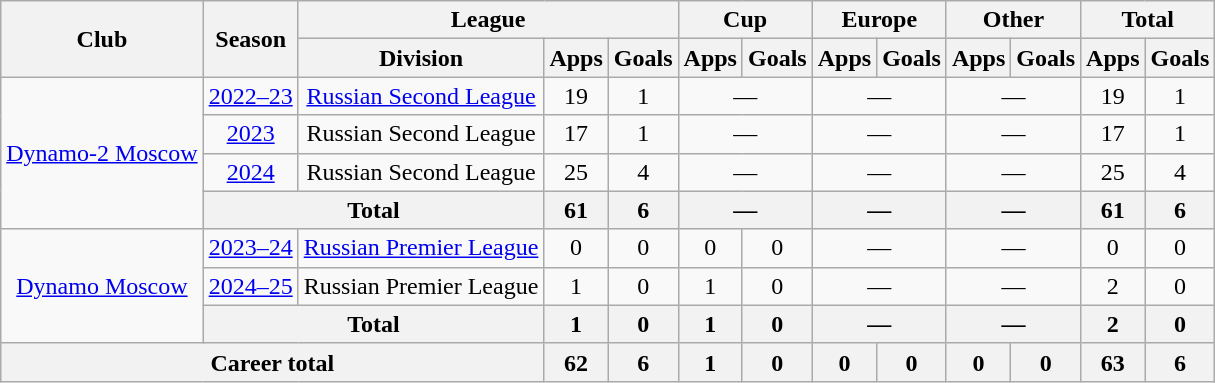<table class="wikitable" style="text-align: center;">
<tr>
<th rowspan=2>Club</th>
<th rowspan=2>Season</th>
<th colspan=3>League</th>
<th colspan=2>Cup</th>
<th colspan=2>Europe</th>
<th colspan=2>Other</th>
<th colspan=2>Total</th>
</tr>
<tr>
<th>Division</th>
<th>Apps</th>
<th>Goals</th>
<th>Apps</th>
<th>Goals</th>
<th>Apps</th>
<th>Goals</th>
<th>Apps</th>
<th>Goals</th>
<th>Apps</th>
<th>Goals</th>
</tr>
<tr>
<td rowspan="4"><a href='#'>Dynamo-2 Moscow</a></td>
<td><a href='#'>2022–23</a></td>
<td><a href='#'>Russian Second League</a></td>
<td>19</td>
<td>1</td>
<td colspan="2">—</td>
<td colspan="2">—</td>
<td colspan="2">—</td>
<td>19</td>
<td>1</td>
</tr>
<tr>
<td><a href='#'>2023</a></td>
<td>Russian Second League</td>
<td>17</td>
<td>1</td>
<td colspan="2">—</td>
<td colspan="2">—</td>
<td colspan="2">—</td>
<td>17</td>
<td>1</td>
</tr>
<tr>
<td><a href='#'>2024</a></td>
<td>Russian Second League</td>
<td>25</td>
<td>4</td>
<td colspan="2">—</td>
<td colspan="2">—</td>
<td colspan="2">—</td>
<td>25</td>
<td>4</td>
</tr>
<tr>
<th colspan="2">Total</th>
<th>61</th>
<th>6</th>
<th colspan="2">—</th>
<th colspan="2">—</th>
<th colspan="2">—</th>
<th>61</th>
<th>6</th>
</tr>
<tr>
<td rowspan="3"><a href='#'>Dynamo Moscow</a></td>
<td><a href='#'>2023–24</a></td>
<td><a href='#'>Russian Premier League</a></td>
<td>0</td>
<td>0</td>
<td>0</td>
<td>0</td>
<td colspan="2">—</td>
<td colspan="2">—</td>
<td>0</td>
<td>0</td>
</tr>
<tr>
<td><a href='#'>2024–25</a></td>
<td>Russian Premier League</td>
<td>1</td>
<td>0</td>
<td>1</td>
<td>0</td>
<td colspan="2">—</td>
<td colspan="2">—</td>
<td>2</td>
<td>0</td>
</tr>
<tr>
<th colspan="2">Total</th>
<th>1</th>
<th>0</th>
<th>1</th>
<th>0</th>
<th colspan="2">—</th>
<th colspan="2">—</th>
<th>2</th>
<th>0</th>
</tr>
<tr>
<th colspan="3">Career total</th>
<th>62</th>
<th>6</th>
<th>1</th>
<th>0</th>
<th>0</th>
<th>0</th>
<th>0</th>
<th>0</th>
<th>63</th>
<th>6</th>
</tr>
</table>
